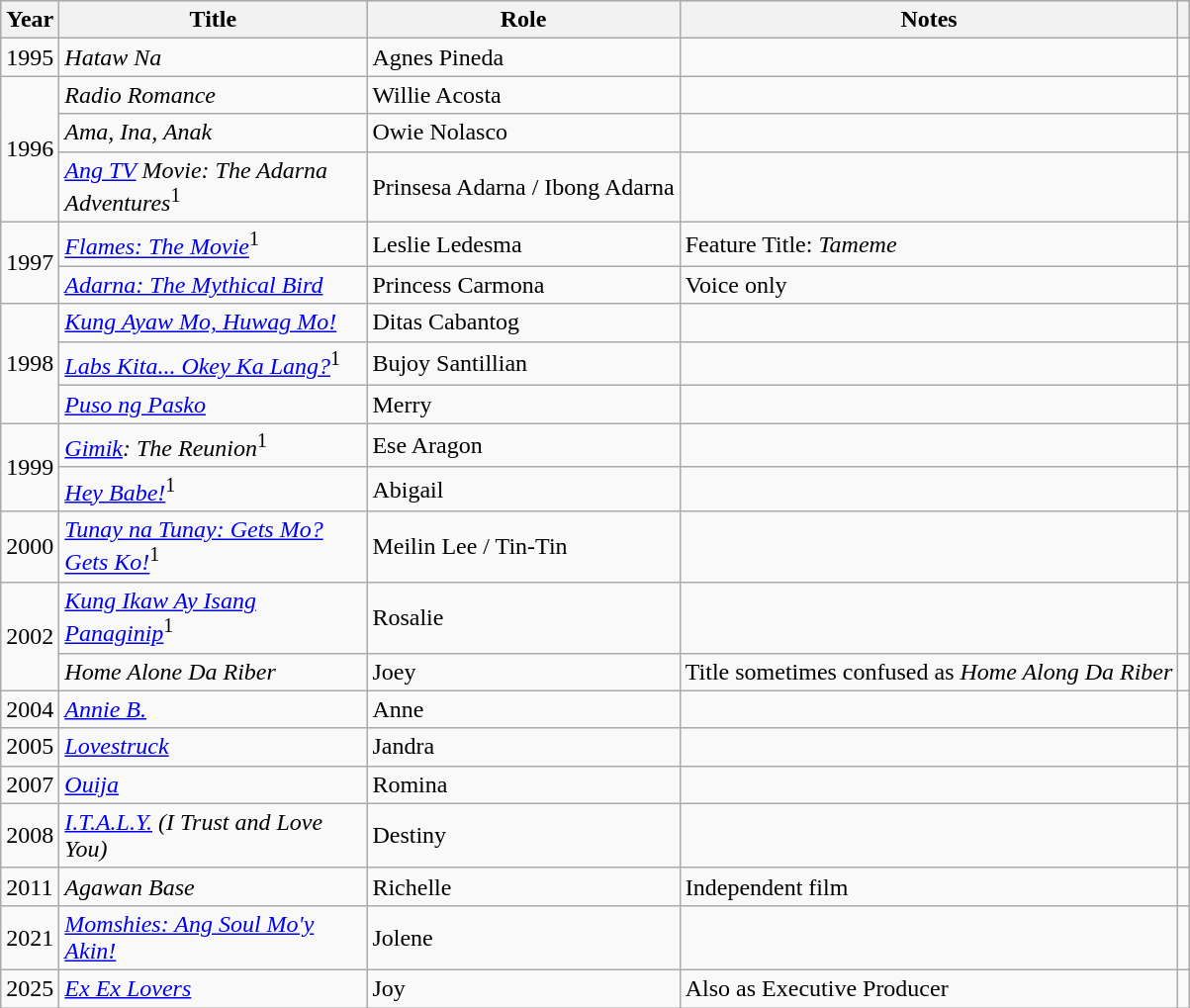<table class="wikitable sortable plainrowheaders">
<tr style="background:#ccc; text-align:center;">
<th scope="col">Year</th>
<th width=200 scope="col">Title</th>
<th scope="col" class="unsortable">Role</th>
<th scope="col" class="unsortable">Notes</th>
<th scope="col" class="unsortable"></th>
</tr>
<tr>
<td>1995</td>
<td><em>Hataw Na</em></td>
<td>Agnes Pineda</td>
<td></td>
<td></td>
</tr>
<tr>
<td rowspan="3">1996</td>
<td><em>Radio Romance</em></td>
<td>Willie Acosta</td>
<td></td>
<td></td>
</tr>
<tr>
<td><em>Ama, Ina, Anak</em></td>
<td>Owie Nolasco</td>
<td></td>
<td></td>
</tr>
<tr>
<td><em><a href='#'>Ang TV</a> Movie: The Adarna Adventures</em><sup>1</sup></td>
<td>Prinsesa Adarna / Ibong Adarna</td>
<td></td>
<td></td>
</tr>
<tr>
<td rowspan="2">1997</td>
<td><em><a href='#'>Flames: The Movie</a></em><sup>1</sup></td>
<td>Leslie Ledesma</td>
<td>Feature Title: <em>Tameme</em></td>
<td></td>
</tr>
<tr>
<td><em><a href='#'>Adarna: The Mythical Bird</a></em></td>
<td>Princess Carmona</td>
<td>Voice only</td>
<td></td>
</tr>
<tr>
<td rowspan="3">1998</td>
<td><em><a href='#'>Kung Ayaw Mo, Huwag Mo!</a></em></td>
<td>Ditas Cabantog</td>
<td></td>
<td></td>
</tr>
<tr>
<td><em><a href='#'>Labs Kita... Okey Ka Lang?</a></em><sup>1</sup></td>
<td>Bujoy Santillian</td>
<td></td>
<td></td>
</tr>
<tr>
<td><em><a href='#'>Puso ng Pasko</a></em></td>
<td>Merry</td>
<td></td>
<td></td>
</tr>
<tr>
<td rowspan="2">1999</td>
<td><em><a href='#'>Gimik</a>: The Reunion</em><sup>1</sup></td>
<td>Ese Aragon</td>
<td></td>
<td></td>
</tr>
<tr>
<td><em><a href='#'>Hey Babe!</a></em><sup>1</sup></td>
<td>Abigail</td>
<td></td>
<td></td>
</tr>
<tr>
<td>2000</td>
<td><em><a href='#'>Tunay na Tunay: Gets Mo? Gets Ko!</a></em><sup>1</sup></td>
<td>Meilin Lee / Tin-Tin</td>
<td></td>
<td></td>
</tr>
<tr>
<td rowspan="2">2002</td>
<td><em><a href='#'>Kung Ikaw Ay Isang Panaginip</a></em><sup>1</sup></td>
<td>Rosalie</td>
<td></td>
<td></td>
</tr>
<tr>
<td><em>Home Alone Da Riber</em></td>
<td>Joey</td>
<td>Title sometimes confused as <em>Home Along Da Riber</em></td>
<td></td>
</tr>
<tr>
<td>2004</td>
<td><em><a href='#'>Annie B.</a></em></td>
<td>Anne</td>
<td></td>
<td></td>
</tr>
<tr>
<td>2005</td>
<td><em><a href='#'>Lovestruck</a></em></td>
<td>Jandra</td>
<td></td>
<td></td>
</tr>
<tr>
<td>2007</td>
<td><em><a href='#'>Ouija</a></em></td>
<td>Romina</td>
<td></td>
<td></td>
</tr>
<tr>
<td>2008</td>
<td><em><a href='#'>I.T.A.L.Y.</a> (I Trust and Love You)</em></td>
<td>Destiny</td>
<td></td>
<td></td>
</tr>
<tr>
<td>2011</td>
<td><em>Agawan Base</em></td>
<td>Richelle</td>
<td>Independent film</td>
<td></td>
</tr>
<tr>
<td>2021</td>
<td><em><a href='#'>Momshies: Ang Soul Mo'y Akin!</a></em></td>
<td>Jolene</td>
<td></td>
<td></td>
</tr>
<tr>
<td>2025</td>
<td><em><a href='#'>Ex Ex Lovers</a></em></td>
<td>Joy</td>
<td>Also as Executive Producer</td>
<td></td>
</tr>
</table>
